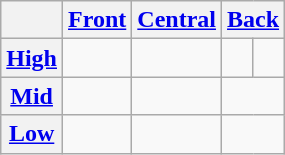<table class="wikitable" style="text-align:center">
<tr>
<th></th>
<th><a href='#'>Front</a></th>
<th><a href='#'>Central</a></th>
<th colspan="2"><a href='#'>Back</a></th>
</tr>
<tr>
<th><a href='#'>High</a></th>
<td> </td>
<td></td>
<td> </td>
<td> </td>
</tr>
<tr>
<th><a href='#'>Mid</a></th>
<td> </td>
<td></td>
<td colspan="2"> </td>
</tr>
<tr>
<th><a href='#'>Low</a></th>
<td></td>
<td> </td>
<td colspan="2"></td>
</tr>
</table>
